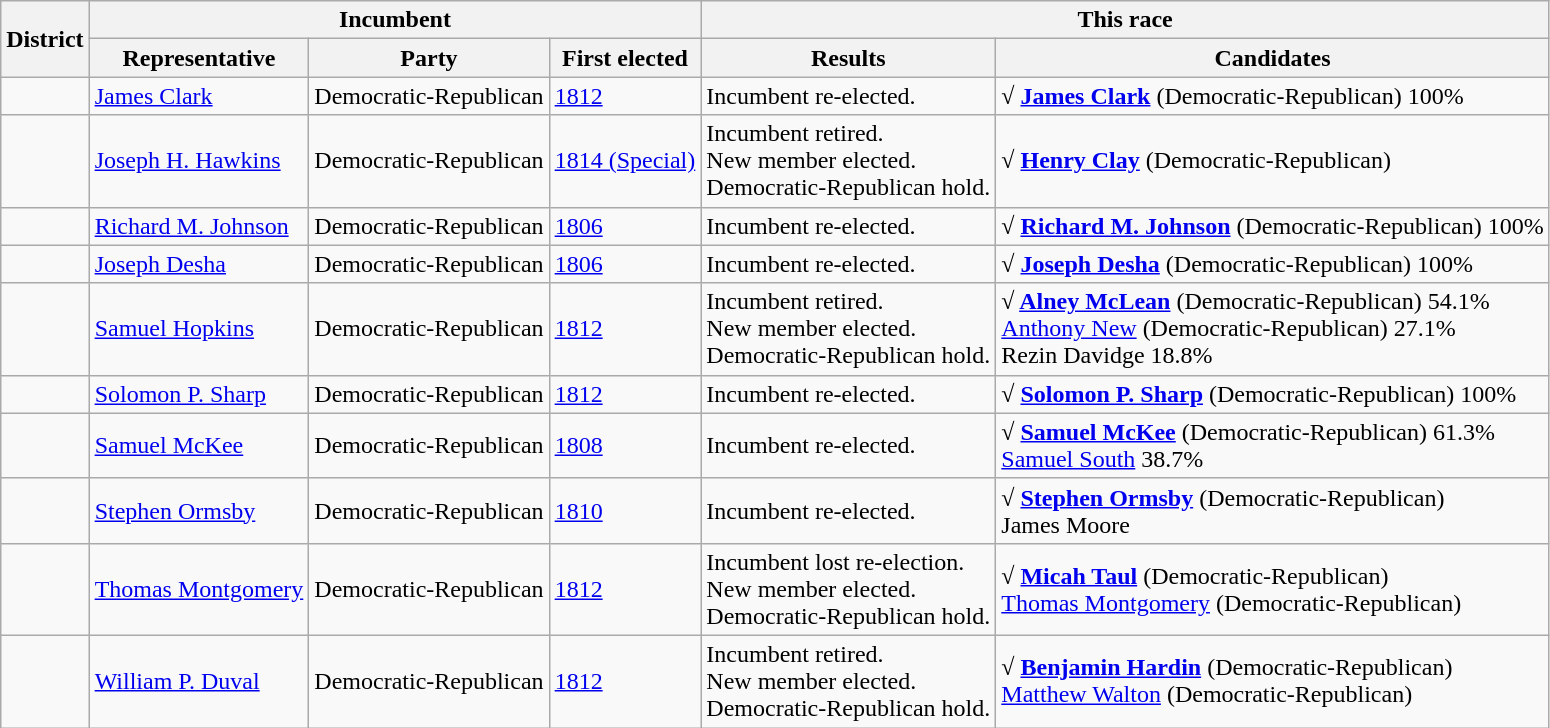<table class=wikitable>
<tr>
<th rowspan=2>District</th>
<th colspan=3>Incumbent</th>
<th colspan=2>This race</th>
</tr>
<tr>
<th>Representative</th>
<th>Party</th>
<th>First elected</th>
<th>Results</th>
<th>Candidates</th>
</tr>
<tr>
<td></td>
<td><a href='#'>James Clark</a></td>
<td>Democratic-Republican</td>
<td><a href='#'>1812</a></td>
<td>Incumbent re-elected.</td>
<td nowrap><strong>√ <a href='#'>James Clark</a></strong> (Democratic-Republican) 100%</td>
</tr>
<tr>
<td></td>
<td><a href='#'>Joseph H. Hawkins</a></td>
<td>Democratic-Republican</td>
<td><a href='#'>1814 (Special)</a></td>
<td>Incumbent retired.<br>New member elected.<br>Democratic-Republican hold.</td>
<td nowrap><strong>√ <a href='#'>Henry Clay</a></strong> (Democratic-Republican)</td>
</tr>
<tr>
<td></td>
<td><a href='#'>Richard M. Johnson</a></td>
<td>Democratic-Republican</td>
<td><a href='#'>1806</a></td>
<td>Incumbent re-elected.</td>
<td nowrap><strong>√ <a href='#'>Richard M. Johnson</a></strong> (Democratic-Republican) 100%</td>
</tr>
<tr>
<td></td>
<td><a href='#'>Joseph Desha</a></td>
<td>Democratic-Republican</td>
<td><a href='#'>1806</a></td>
<td>Incumbent re-elected.</td>
<td nowrap><strong>√ <a href='#'>Joseph Desha</a></strong> (Democratic-Republican) 100%</td>
</tr>
<tr>
<td></td>
<td><a href='#'>Samuel Hopkins</a></td>
<td>Democratic-Republican</td>
<td><a href='#'>1812</a></td>
<td>Incumbent retired.<br>New member elected.<br>Democratic-Republican hold.</td>
<td nowrap><strong>√ <a href='#'>Alney McLean</a></strong> (Democratic-Republican) 54.1%<br><a href='#'>Anthony New</a> (Democratic-Republican) 27.1%<br>Rezin Davidge 18.8%</td>
</tr>
<tr>
<td></td>
<td><a href='#'>Solomon P. Sharp</a></td>
<td>Democratic-Republican</td>
<td><a href='#'>1812</a></td>
<td>Incumbent re-elected.</td>
<td nowrap><strong>√ <a href='#'>Solomon P. Sharp</a></strong> (Democratic-Republican) 100%</td>
</tr>
<tr>
<td></td>
<td><a href='#'>Samuel McKee</a></td>
<td>Democratic-Republican</td>
<td><a href='#'>1808</a></td>
<td>Incumbent re-elected.</td>
<td nowrap><strong>√ <a href='#'>Samuel McKee</a></strong> (Democratic-Republican) 61.3%<br><a href='#'>Samuel South</a> 38.7%</td>
</tr>
<tr>
<td></td>
<td><a href='#'>Stephen Ormsby</a></td>
<td>Democratic-Republican</td>
<td><a href='#'>1810</a></td>
<td>Incumbent re-elected.</td>
<td nowrap><strong>√ <a href='#'>Stephen Ormsby</a></strong> (Democratic-Republican)<br>James Moore</td>
</tr>
<tr>
<td></td>
<td><a href='#'>Thomas Montgomery</a></td>
<td>Democratic-Republican</td>
<td><a href='#'>1812</a></td>
<td>Incumbent lost re-election.<br>New member elected.<br>Democratic-Republican hold.</td>
<td nowrap><strong>√ <a href='#'>Micah Taul</a></strong> (Democratic-Republican)<br><a href='#'>Thomas Montgomery</a> (Democratic-Republican)</td>
</tr>
<tr>
<td></td>
<td><a href='#'>William P. Duval</a></td>
<td>Democratic-Republican</td>
<td><a href='#'>1812</a></td>
<td>Incumbent retired.<br>New member elected.<br>Democratic-Republican hold.</td>
<td nowrap><strong>√ <a href='#'>Benjamin Hardin</a></strong> (Democratic-Republican)<br><a href='#'>Matthew Walton</a> (Democratic-Republican)</td>
</tr>
</table>
